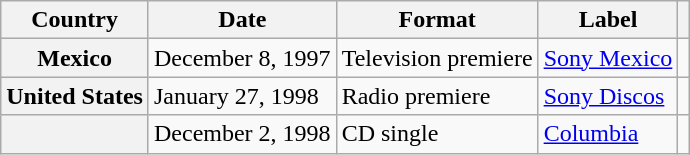<table class="wikitable sortable plainrowheaders">
<tr>
<th scope="col">Country</th>
<th scope="col">Date</th>
<th scope="col">Format</th>
<th scope="col">Label</th>
<th scope="col" class="unsortable"></th>
</tr>
<tr>
<th scope="row">Mexico</th>
<td>December 8, 1997</td>
<td>Television premiere</td>
<td><a href='#'>Sony Mexico</a></td>
<td></td>
</tr>
<tr>
<th scope="row">United States</th>
<td>January 27, 1998</td>
<td>Radio premiere</td>
<td><a href='#'>Sony Discos</a></td>
<td></td>
</tr>
<tr>
<th scope="row"></th>
<td>December 2, 1998</td>
<td>CD single</td>
<td><a href='#'>Columbia</a></td>
<td></td>
</tr>
</table>
